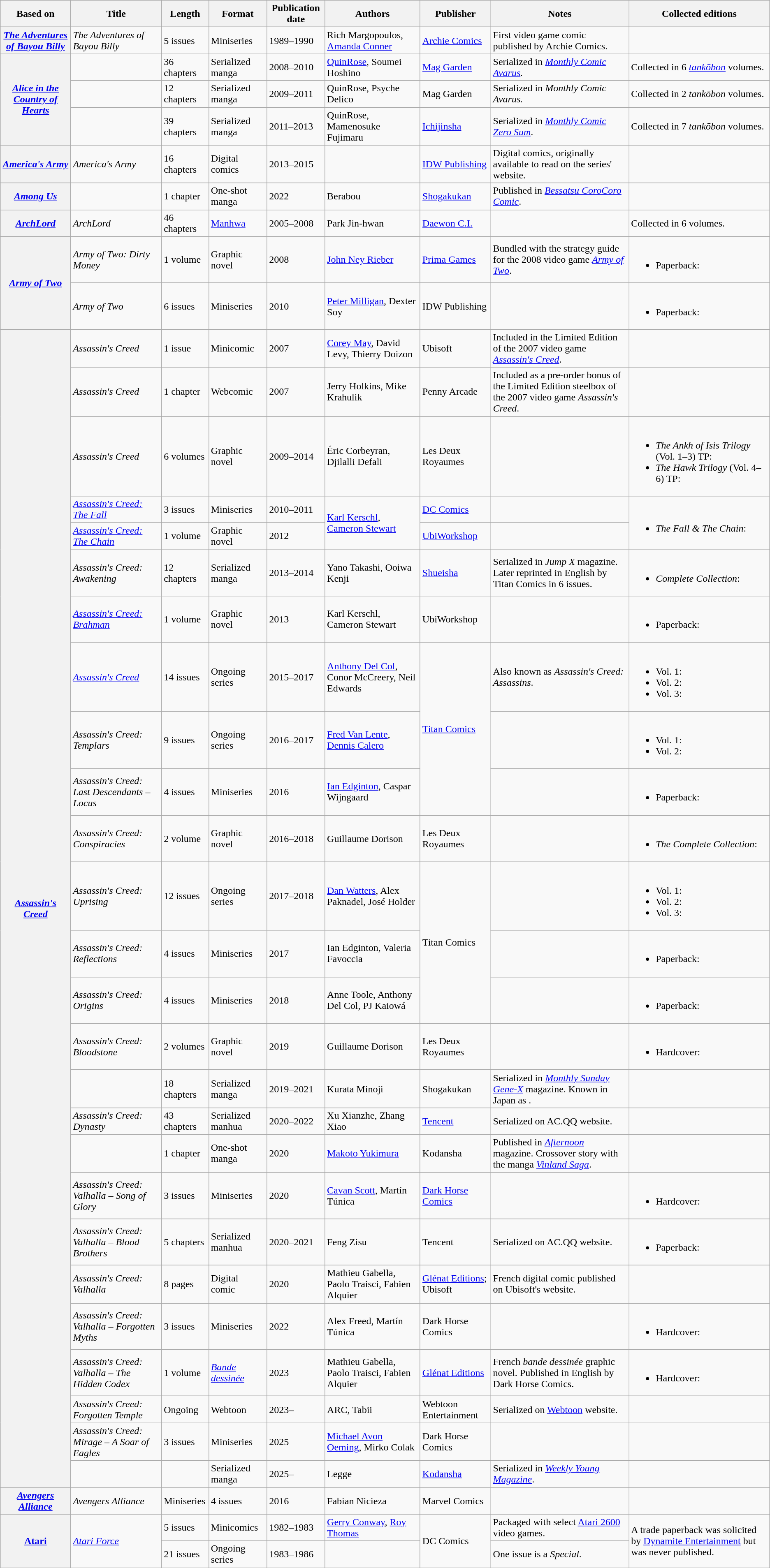<table class="wikitable mw-collapsible">
<tr>
<th>Based on</th>
<th>Title</th>
<th>Length</th>
<th>Format</th>
<th>Publication date</th>
<th>Authors</th>
<th>Publisher</th>
<th>Notes</th>
<th>Collected editions</th>
</tr>
<tr>
<th><em><a href='#'>The Adventures of Bayou Billy</a></em></th>
<td><em>The Adventures of Bayou Billy</em></td>
<td>5 issues</td>
<td>Miniseries</td>
<td>1989–1990</td>
<td>Rich Margopoulos, <a href='#'>Amanda Conner</a></td>
<td><a href='#'>Archie Comics</a></td>
<td>First video game comic published by Archie Comics.</td>
<td></td>
</tr>
<tr>
<th rowspan="3"><em><a href='#'>Alice in the Country of Hearts</a></em></th>
<td></td>
<td>36 chapters</td>
<td>Serialized manga</td>
<td>2008–2010</td>
<td><a href='#'>QuinRose</a>, Soumei Hoshino</td>
<td><a href='#'>Mag Garden</a></td>
<td>Serialized in <em><a href='#'>Monthly Comic Avarus</a>.</em></td>
<td>Collected in 6 <a href='#'><em>tankōbon</em></a> volumes.</td>
</tr>
<tr>
<td></td>
<td>12 chapters</td>
<td>Serialized manga</td>
<td>2009–2011</td>
<td>QuinRose, Psyche Delico</td>
<td>Mag Garden</td>
<td>Serialized in <em>Monthly Comic Avarus.</em></td>
<td>Collected in 2 <em>tankōbon</em> volumes.</td>
</tr>
<tr>
<td></td>
<td>39 chapters</td>
<td>Serialized manga</td>
<td>2011–2013</td>
<td>QuinRose, Mamenosuke Fujimaru</td>
<td><a href='#'>Ichijinsha</a></td>
<td>Serialized in <em><a href='#'>Monthly Comic Zero Sum</a></em>.</td>
<td>Collected in 7 <em>tankōbon</em> volumes.</td>
</tr>
<tr>
<th><em><a href='#'>America's Army</a></em></th>
<td><em>America's Army</em></td>
<td>16 chapters</td>
<td>Digital comics</td>
<td>2013–2015</td>
<td></td>
<td><a href='#'>IDW Publishing</a></td>
<td>Digital comics, originally available to read on the series' website.</td>
<td></td>
</tr>
<tr>
<th><em><a href='#'>Among Us</a></em></th>
<td></td>
<td>1 chapter</td>
<td>One-shot manga</td>
<td>2022</td>
<td>Berabou</td>
<td><a href='#'>Shogakukan</a></td>
<td>Published in <em><a href='#'>Bessatsu CoroCoro Comic</a></em>.</td>
<td></td>
</tr>
<tr>
<th><em><a href='#'>ArchLord</a></em></th>
<td><em>ArchLord</em></td>
<td>46 chapters</td>
<td><a href='#'>Manhwa</a></td>
<td>2005–2008</td>
<td>Park Jin-hwan</td>
<td><a href='#'>Daewon C.I.</a></td>
<td></td>
<td>Collected in 6 volumes.</td>
</tr>
<tr>
<th rowspan="2"><em><a href='#'>Army of Two</a></em></th>
<td><em>Army of Two: Dirty Money</em></td>
<td>1 volume</td>
<td>Graphic novel</td>
<td>2008</td>
<td><a href='#'>John Ney Rieber</a></td>
<td><a href='#'>Prima Games</a></td>
<td>Bundled with the strategy guide for the 2008 video game <em><a href='#'>Army of Two</a></em>.</td>
<td><br><ul><li>Paperback: </li></ul></td>
</tr>
<tr>
<td><em>Army of Two</em></td>
<td>6 issues</td>
<td>Miniseries</td>
<td>2010</td>
<td><a href='#'>Peter Milligan</a>, Dexter Soy</td>
<td>IDW Publishing</td>
<td></td>
<td><br><ul><li>Paperback: </li></ul></td>
</tr>
<tr>
<th rowspan="26"><em><a href='#'>Assassin's Creed</a></em></th>
<td><em>Assassin's Creed</em></td>
<td>1 issue</td>
<td>Minicomic</td>
<td>2007</td>
<td><a href='#'>Corey May</a>, David Levy, Thierry Doizon</td>
<td>Ubisoft</td>
<td>Included in the Limited Edition of the 2007 video game <em><a href='#'>Assassin's Creed</a></em>.</td>
<td></td>
</tr>
<tr>
<td><em>Assassin's Creed</em></td>
<td>1 chapter</td>
<td>Webcomic</td>
<td>2007</td>
<td>Jerry Holkins, Mike Krahulik</td>
<td>Penny Arcade</td>
<td>Included as a pre-order bonus of the Limited Edition steelbox of the 2007 video game <em>Assassin's Creed</em>.</td>
<td></td>
</tr>
<tr>
<td><em>Assassin's Creed</em></td>
<td>6 volumes</td>
<td>Graphic novel</td>
<td>2009–2014</td>
<td>Éric Corbeyran, Djilalli Defali</td>
<td>Les Deux Royaumes</td>
<td></td>
<td><br><ul><li><em>The Ankh of Isis Trilogy</em> (Vol. 1–3) TP: </li><li><em>The Hawk Trilogy</em> (Vol. 4–6) TP: </li></ul></td>
</tr>
<tr>
<td><em><a href='#'>Assassin's Creed: The Fall</a></em></td>
<td>3 issues</td>
<td>Miniseries</td>
<td>2010–2011</td>
<td rowspan="2"><a href='#'>Karl Kerschl</a>, <a href='#'>Cameron Stewart</a></td>
<td><a href='#'>DC Comics</a></td>
<td></td>
<td rowspan="2"><br><ul><li><em>The Fall & The Chain</em>: </li></ul></td>
</tr>
<tr>
<td><em><a href='#'>Assassin's Creed: The Chain</a></em></td>
<td>1 volume</td>
<td>Graphic novel</td>
<td>2012</td>
<td><a href='#'>UbiWorkshop</a></td>
<td></td>
</tr>
<tr>
<td><em>Assassin's Creed: Awakening</em></td>
<td>12 chapters</td>
<td>Serialized manga</td>
<td>2013–2014</td>
<td>Yano Takashi, Ooiwa Kenji</td>
<td><a href='#'>Shueisha</a></td>
<td>Serialized in <em>Jump X</em> magazine. Later reprinted in English by Titan Comics in 6 issues.</td>
<td><br><ul><li><em>Complete Collection</em>: </li></ul></td>
</tr>
<tr>
<td><em><a href='#'>Assassin's Creed: Brahman</a></em></td>
<td>1 volume</td>
<td>Graphic novel</td>
<td>2013</td>
<td>Karl Kerschl, Cameron Stewart</td>
<td>UbiWorkshop</td>
<td></td>
<td><br><ul><li>Paperback: </li></ul></td>
</tr>
<tr>
<td><em><a href='#'>Assassin's Creed</a></em></td>
<td>14 issues</td>
<td>Ongoing series</td>
<td>2015–2017</td>
<td><a href='#'>Anthony Del Col</a>, Conor McCreery, Neil Edwards</td>
<td rowspan="3"><a href='#'>Titan Comics</a></td>
<td>Also known as <em>Assassin's Creed: Assassins</em>.</td>
<td><br><ul><li>Vol. 1: </li><li>Vol. 2: </li><li>Vol. 3: </li></ul></td>
</tr>
<tr>
<td><em>Assassin's Creed: Templars</em></td>
<td>9 issues</td>
<td>Ongoing series</td>
<td>2016–2017</td>
<td><a href='#'>Fred Van Lente</a>, <a href='#'>Dennis Calero</a></td>
<td></td>
<td><br><ul><li>Vol. 1: </li><li>Vol. 2: </li></ul></td>
</tr>
<tr>
<td><em>Assassin's Creed: Last Descendants – Locus</em></td>
<td>4 issues</td>
<td>Miniseries</td>
<td>2016</td>
<td><a href='#'>Ian Edginton</a>, Caspar Wijngaard</td>
<td></td>
<td><br><ul><li>Paperback: </li></ul></td>
</tr>
<tr>
<td><em>Assassin's Creed: Conspiracies</em></td>
<td>2 volume</td>
<td>Graphic novel</td>
<td>2016–2018</td>
<td>Guillaume Dorison</td>
<td>Les Deux Royaumes</td>
<td></td>
<td><br><ul><li><em>The Complete Collection</em>: </li></ul></td>
</tr>
<tr>
<td><em>Assassin's Creed: Uprising</em></td>
<td>12 issues</td>
<td>Ongoing series</td>
<td>2017–2018</td>
<td><a href='#'>Dan Watters</a>, Alex Paknadel, José Holder</td>
<td rowspan="3">Titan Comics</td>
<td></td>
<td><br><ul><li>Vol. 1: </li><li>Vol. 2: </li><li>Vol. 3: </li></ul></td>
</tr>
<tr>
<td><em>Assassin's Creed: Reflections</em></td>
<td>4 issues</td>
<td>Miniseries</td>
<td>2017</td>
<td>Ian Edginton, Valeria Favoccia</td>
<td></td>
<td><br><ul><li>Paperback: </li></ul></td>
</tr>
<tr>
<td><em>Assassin's Creed: Origins</em></td>
<td>4 issues</td>
<td>Miniseries</td>
<td>2018</td>
<td>Anne Toole, Anthony Del Col, PJ Kaiowá</td>
<td></td>
<td><br><ul><li>Paperback: </li></ul></td>
</tr>
<tr>
<td><em>Assassin's Creed: Bloodstone</em></td>
<td>2 volumes</td>
<td>Graphic novel</td>
<td>2019</td>
<td>Guillaume Dorison</td>
<td>Les Deux Royaumes</td>
<td></td>
<td><br><ul><li>Hardcover: </li></ul></td>
</tr>
<tr>
<td></td>
<td>18 chapters</td>
<td>Serialized manga</td>
<td>2019–2021</td>
<td>Kurata Minoji</td>
<td>Shogakukan</td>
<td>Serialized in <em><a href='#'>Monthly Sunday Gene-X</a></em> magazine. Known in Japan as .</td>
<td></td>
</tr>
<tr>
<td><em>Assassin's Creed: Dynasty</em></td>
<td>43 chapters</td>
<td>Serialized manhua</td>
<td>2020–2022</td>
<td>Xu Xianzhe, Zhang Xiao</td>
<td><a href='#'>Tencent</a></td>
<td>Serialized on AC.QQ website.</td>
<td></td>
</tr>
<tr>
<td></td>
<td>1 chapter</td>
<td>One-shot manga</td>
<td>2020</td>
<td><a href='#'>Makoto Yukimura</a></td>
<td>Kodansha</td>
<td>Published in <em><a href='#'>Afternoon</a></em> magazine. Crossover story with the manga <em><a href='#'>Vinland Saga</a></em>.</td>
<td></td>
</tr>
<tr>
<td><em>Assassin's Creed: Valhalla – Song of Glory</em></td>
<td>3 issues</td>
<td>Miniseries</td>
<td>2020</td>
<td><a href='#'>Cavan Scott</a>, Martín Túnica</td>
<td><a href='#'>Dark Horse Comics</a></td>
<td></td>
<td><br><ul><li>Hardcover: </li></ul></td>
</tr>
<tr>
<td><em>Assassin's Creed: Valhalla – Blood Brothers</em></td>
<td>5 chapters</td>
<td>Serialized manhua</td>
<td>2020–2021</td>
<td>Feng Zisu</td>
<td>Tencent</td>
<td>Serialized on AC.QQ website.</td>
<td><br><ul><li>Paperback: </li></ul></td>
</tr>
<tr>
<td><em>Assassin's Creed: Valhalla</em></td>
<td>8 pages</td>
<td>Digital comic</td>
<td>2020</td>
<td>Mathieu Gabella, Paolo Traisci, Fabien Alquier</td>
<td><a href='#'>Glénat Editions</a>; Ubisoft</td>
<td>French digital comic published on Ubisoft's website.</td>
<td></td>
</tr>
<tr>
<td><em>Assassin's Creed: Valhalla – Forgotten Myths</em></td>
<td>3 issues</td>
<td>Miniseries</td>
<td>2022</td>
<td>Alex Freed, Martín Túnica</td>
<td>Dark Horse Comics</td>
<td></td>
<td><br><ul><li>Hardcover: </li></ul></td>
</tr>
<tr>
<td><em>Assassin's Creed: Valhalla – The Hidden Codex</em></td>
<td>1 volume</td>
<td><em><a href='#'>Bande dessinée</a></em></td>
<td>2023</td>
<td>Mathieu Gabella, Paolo Traisci, Fabien Alquier</td>
<td><a href='#'>Glénat Editions</a></td>
<td>French <em>bande dessinée</em> graphic novel. Published in English by Dark Horse Comics.</td>
<td><br><ul><li>Hardcover: </li></ul></td>
</tr>
<tr>
<td><em>Assassin's Creed: Forgotten Temple</em></td>
<td>Ongoing</td>
<td>Webtoon</td>
<td>2023–</td>
<td>ARC, Tabii</td>
<td>Webtoon Entertainment</td>
<td>Serialized on <a href='#'>Webtoon</a> website.</td>
<td></td>
</tr>
<tr>
<td><em>Assassin's Creed: Mirage – A Soar of Eagles</em></td>
<td>3 issues</td>
<td>Miniseries</td>
<td>2025</td>
<td><a href='#'>Michael Avon Oeming</a>, Mirko Colak</td>
<td>Dark Horse Comics</td>
<td></td>
<td></td>
</tr>
<tr>
<td></td>
<td></td>
<td>Serialized manga</td>
<td>2025–</td>
<td>Legge</td>
<td><a href='#'>Kodansha</a></td>
<td>Serialized in <em><a href='#'>Weekly Young Magazine</a></em>.</td>
<td></td>
</tr>
<tr>
<th><em><a href='#'>Avengers Alliance</a></em></th>
<td><em>Avengers Alliance</em></td>
<td>Miniseries</td>
<td>4 issues</td>
<td>2016</td>
<td>Fabian Nicieza</td>
<td>Marvel Comics</td>
<td></td>
<td></td>
</tr>
<tr>
<th rowspan="2"><a href='#'>Atari</a></th>
<td rowspan="2"><em><a href='#'>Atari Force</a></em></td>
<td>5 issues</td>
<td>Minicomics</td>
<td>1982–1983</td>
<td><a href='#'>Gerry Conway</a>, <a href='#'>Roy Thomas</a></td>
<td rowspan="2">DC Comics</td>
<td>Packaged with select <a href='#'>Atari 2600</a> video games.</td>
<td rowspan="2">A trade paperback was solicited by <a href='#'>Dynamite Entertainment</a> but was never published.</td>
</tr>
<tr>
<td>21 issues</td>
<td>Ongoing series</td>
<td>1983–1986</td>
<td></td>
<td>One issue is a <em>Special</em>.</td>
</tr>
</table>
